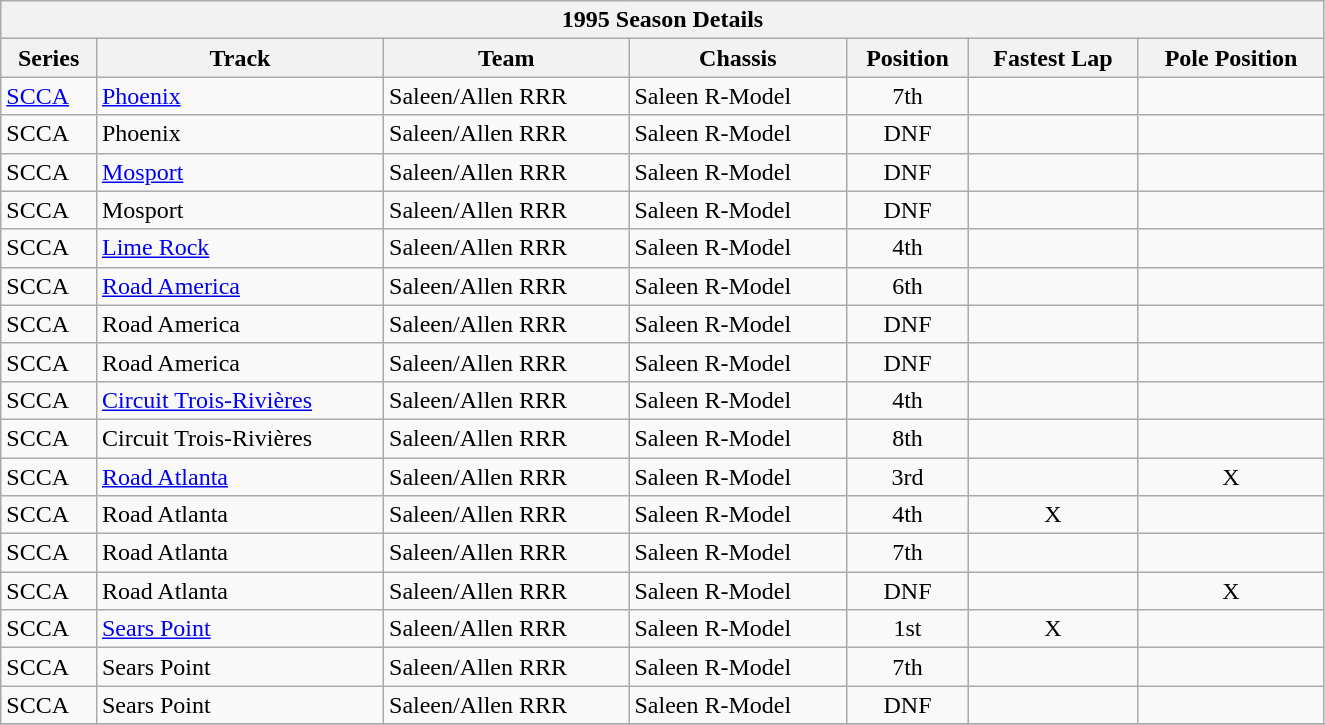<table class="wikitable collapsible collapsed">
<tr>
<th colspan="7" width="875px">1995 Season Details</th>
</tr>
<tr>
<th scope="col">Series</th>
<th scope="col">Track</th>
<th scope="col">Team</th>
<th scope="col">Chassis</th>
<th scope="col">Position</th>
<th scope="col">Fastest Lap</th>
<th scope="col">Pole Position</th>
</tr>
<tr>
<td><a href='#'>SCCA</a></td>
<td><a href='#'>Phoenix</a></td>
<td>Saleen/Allen RRR</td>
<td>Saleen R-Model</td>
<td style="text-align:center">7th</td>
<td style="text-align:center"></td>
<td style="text-align:center"></td>
</tr>
<tr>
<td>SCCA</td>
<td>Phoenix</td>
<td>Saleen/Allen RRR</td>
<td>Saleen R-Model</td>
<td style="text-align:center">DNF</td>
<td style="text-align:center"></td>
<td style="text-align:center"></td>
</tr>
<tr>
<td>SCCA</td>
<td><a href='#'>Mosport</a></td>
<td>Saleen/Allen RRR</td>
<td>Saleen R-Model</td>
<td style="text-align:center">DNF</td>
<td style="text-align:center"></td>
<td style="text-align:center"></td>
</tr>
<tr>
<td>SCCA</td>
<td>Mosport</td>
<td>Saleen/Allen RRR</td>
<td>Saleen R-Model</td>
<td style="text-align:center">DNF</td>
<td style="text-align:center"></td>
<td style="text-align:center"></td>
</tr>
<tr>
<td>SCCA</td>
<td><a href='#'>Lime Rock</a></td>
<td>Saleen/Allen RRR</td>
<td>Saleen R-Model</td>
<td style="text-align:center">4th</td>
<td style="text-align:center"></td>
<td style="text-align:center"></td>
</tr>
<tr>
<td>SCCA</td>
<td><a href='#'>Road America</a></td>
<td>Saleen/Allen RRR</td>
<td>Saleen R-Model</td>
<td style="text-align:center">6th</td>
<td style="text-align:center"></td>
<td style="text-align:center"></td>
</tr>
<tr>
<td>SCCA</td>
<td>Road America</td>
<td>Saleen/Allen RRR</td>
<td>Saleen R-Model</td>
<td style="text-align:center">DNF</td>
<td style="text-align:center"></td>
<td style="text-align:center"></td>
</tr>
<tr>
<td>SCCA</td>
<td>Road America</td>
<td>Saleen/Allen RRR</td>
<td>Saleen R-Model</td>
<td style="text-align:center">DNF</td>
<td style="text-align:center"></td>
<td style="text-align:center"></td>
</tr>
<tr>
<td>SCCA</td>
<td><a href='#'>Circuit Trois-Rivières</a></td>
<td>Saleen/Allen RRR</td>
<td>Saleen R-Model</td>
<td style="text-align:center">4th</td>
<td style="text-align:center"></td>
<td style="text-align:center"></td>
</tr>
<tr>
<td>SCCA</td>
<td>Circuit Trois-Rivières</td>
<td>Saleen/Allen RRR</td>
<td>Saleen R-Model</td>
<td style="text-align:center">8th</td>
<td style="text-align:center"></td>
<td style="text-align:center"></td>
</tr>
<tr>
<td>SCCA</td>
<td><a href='#'>Road Atlanta</a></td>
<td>Saleen/Allen RRR</td>
<td>Saleen R-Model</td>
<td style="text-align:center">3rd</td>
<td style="text-align:center"></td>
<td style="text-align:center">X</td>
</tr>
<tr>
<td>SCCA</td>
<td>Road Atlanta</td>
<td>Saleen/Allen RRR</td>
<td>Saleen R-Model</td>
<td style="text-align:center">4th</td>
<td style="text-align:center">X</td>
<td style="text-align:center"></td>
</tr>
<tr>
<td>SCCA</td>
<td>Road Atlanta</td>
<td>Saleen/Allen RRR</td>
<td>Saleen R-Model</td>
<td style="text-align:center">7th</td>
<td style="text-align:center"></td>
<td style="text-align:center"></td>
</tr>
<tr>
<td>SCCA</td>
<td>Road Atlanta</td>
<td>Saleen/Allen RRR</td>
<td>Saleen R-Model</td>
<td style="text-align:center">DNF</td>
<td style="text-align:center"></td>
<td style="text-align:center">X</td>
</tr>
<tr>
<td>SCCA</td>
<td><a href='#'>Sears Point</a></td>
<td>Saleen/Allen RRR</td>
<td>Saleen R-Model</td>
<td style="text-align:center">1st</td>
<td style="text-align:center">X</td>
<td style="text-align:center"></td>
</tr>
<tr>
<td>SCCA</td>
<td>Sears Point</td>
<td>Saleen/Allen RRR</td>
<td>Saleen R-Model</td>
<td style="text-align:center">7th</td>
<td style="text-align:center"></td>
<td style="text-align:center"></td>
</tr>
<tr>
<td>SCCA</td>
<td>Sears Point</td>
<td>Saleen/Allen RRR</td>
<td>Saleen R-Model</td>
<td style="text-align:center">DNF</td>
<td style="text-align:center"></td>
<td style="text-align:center"></td>
</tr>
<tr>
</tr>
</table>
